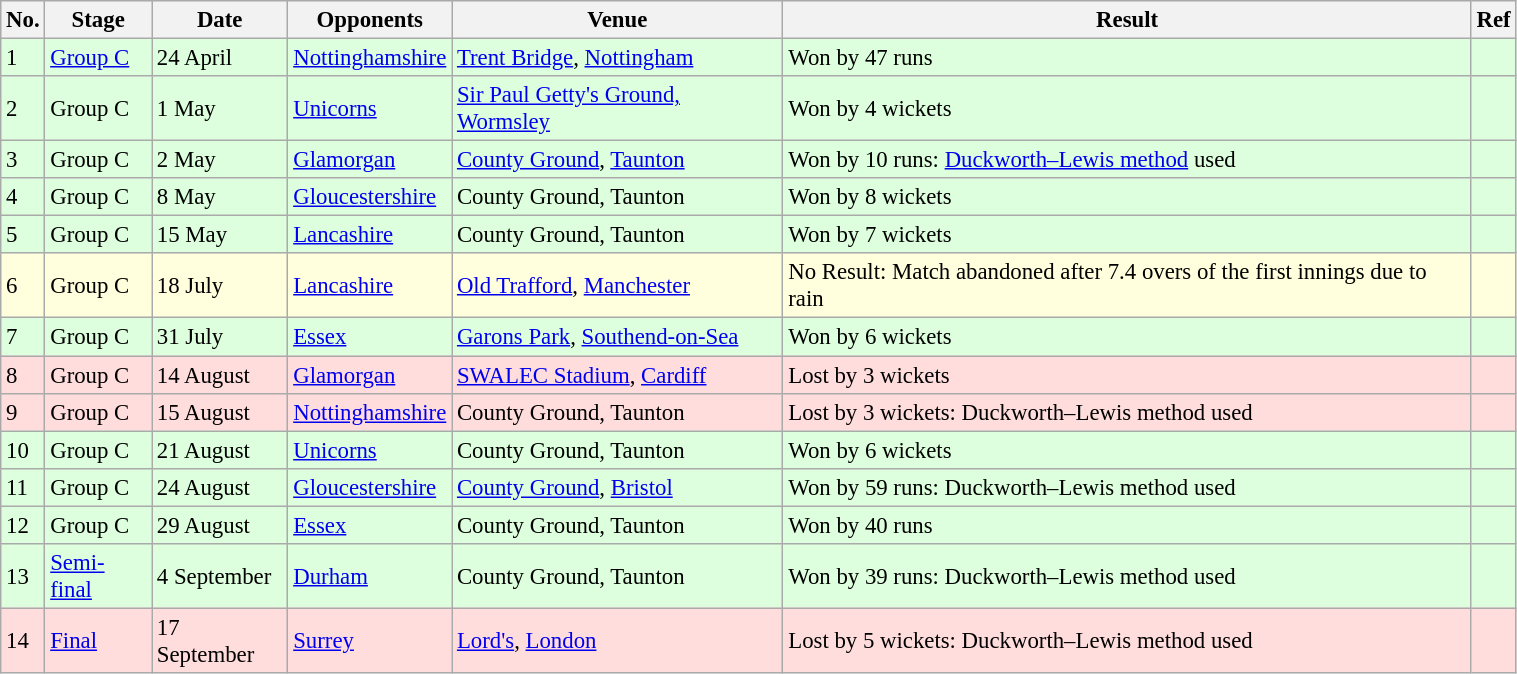<table class="wikitable" width="80%" style="font-size: 95%">
<tr bgcolor="#efefef">
<th>No.</th>
<th>Stage</th>
<th>Date</th>
<th>Opponents</th>
<th>Venue</th>
<th>Result</th>
<th>Ref</th>
</tr>
<tr bgcolor="#ddffdd">
<td>1</td>
<td><a href='#'>Group C</a></td>
<td>24 April</td>
<td><a href='#'>Nottinghamshire</a></td>
<td><a href='#'>Trent Bridge</a>, <a href='#'>Nottingham</a></td>
<td>Won by 47 runs</td>
<td></td>
</tr>
<tr bgcolor="#ddffdd">
<td>2</td>
<td>Group C</td>
<td>1 May</td>
<td><a href='#'>Unicorns</a></td>
<td><a href='#'>Sir Paul Getty's Ground, Wormsley</a></td>
<td>Won by 4 wickets</td>
<td></td>
</tr>
<tr bgcolor="#ddffdd">
<td>3</td>
<td>Group C</td>
<td>2 May</td>
<td><a href='#'>Glamorgan</a></td>
<td><a href='#'>County Ground</a>, <a href='#'>Taunton</a></td>
<td>Won by 10 runs: <a href='#'>Duckworth–Lewis method</a> used</td>
<td></td>
</tr>
<tr bgcolor="#ddffdd">
<td>4</td>
<td>Group C</td>
<td>8 May</td>
<td><a href='#'>Gloucestershire</a></td>
<td>County Ground, Taunton</td>
<td>Won by 8 wickets</td>
<td></td>
</tr>
<tr bgcolor="#ddffdd">
<td>5</td>
<td>Group C</td>
<td>15 May</td>
<td><a href='#'>Lancashire</a></td>
<td>County Ground, Taunton</td>
<td>Won by 7 wickets</td>
<td></td>
</tr>
<tr bgcolor="#ffffdd">
<td>6</td>
<td>Group C</td>
<td>18 July</td>
<td><a href='#'>Lancashire</a></td>
<td><a href='#'>Old Trafford</a>, <a href='#'>Manchester</a></td>
<td>No Result: Match abandoned after 7.4 overs of the first innings due to rain</td>
<td></td>
</tr>
<tr bgcolor="#ddffdd">
<td>7</td>
<td>Group C</td>
<td>31 July</td>
<td><a href='#'>Essex</a></td>
<td><a href='#'>Garons Park</a>, <a href='#'>Southend-on-Sea</a></td>
<td>Won by 6 wickets</td>
<td></td>
</tr>
<tr bgcolor="#ffdddd">
<td>8</td>
<td>Group C</td>
<td>14 August</td>
<td><a href='#'>Glamorgan</a></td>
<td><a href='#'>SWALEC Stadium</a>, <a href='#'>Cardiff</a></td>
<td>Lost by 3 wickets</td>
<td></td>
</tr>
<tr bgcolor="#ffdddd">
<td>9</td>
<td>Group C</td>
<td>15 August</td>
<td><a href='#'>Nottinghamshire</a></td>
<td>County Ground, Taunton</td>
<td>Lost by 3 wickets: Duckworth–Lewis method used</td>
<td></td>
</tr>
<tr bgcolor="#ddffdd">
<td>10</td>
<td>Group C</td>
<td>21 August</td>
<td><a href='#'>Unicorns</a></td>
<td>County Ground, Taunton</td>
<td>Won by 6 wickets</td>
<td></td>
</tr>
<tr bgcolor="#ddffdd">
<td>11</td>
<td>Group C</td>
<td>24 August</td>
<td><a href='#'>Gloucestershire</a></td>
<td><a href='#'>County Ground</a>, <a href='#'>Bristol</a></td>
<td>Won by 59 runs: Duckworth–Lewis method used</td>
<td></td>
</tr>
<tr bgcolor="#ddffdd">
<td>12</td>
<td>Group C</td>
<td>29 August</td>
<td><a href='#'>Essex</a></td>
<td>County Ground, Taunton</td>
<td>Won by 40 runs</td>
<td></td>
</tr>
<tr bgcolor="#ddffdd">
<td>13</td>
<td><a href='#'>Semi-final</a></td>
<td>4 September</td>
<td><a href='#'>Durham</a></td>
<td>County Ground, Taunton</td>
<td>Won by 39 runs: Duckworth–Lewis method used</td>
<td></td>
</tr>
<tr bgcolor="#ffdddd">
<td>14</td>
<td><a href='#'>Final</a></td>
<td>17 September</td>
<td><a href='#'>Surrey</a></td>
<td><a href='#'>Lord's</a>, <a href='#'>London</a></td>
<td>Lost by 5 wickets: Duckworth–Lewis method used</td>
<td></td>
</tr>
</table>
